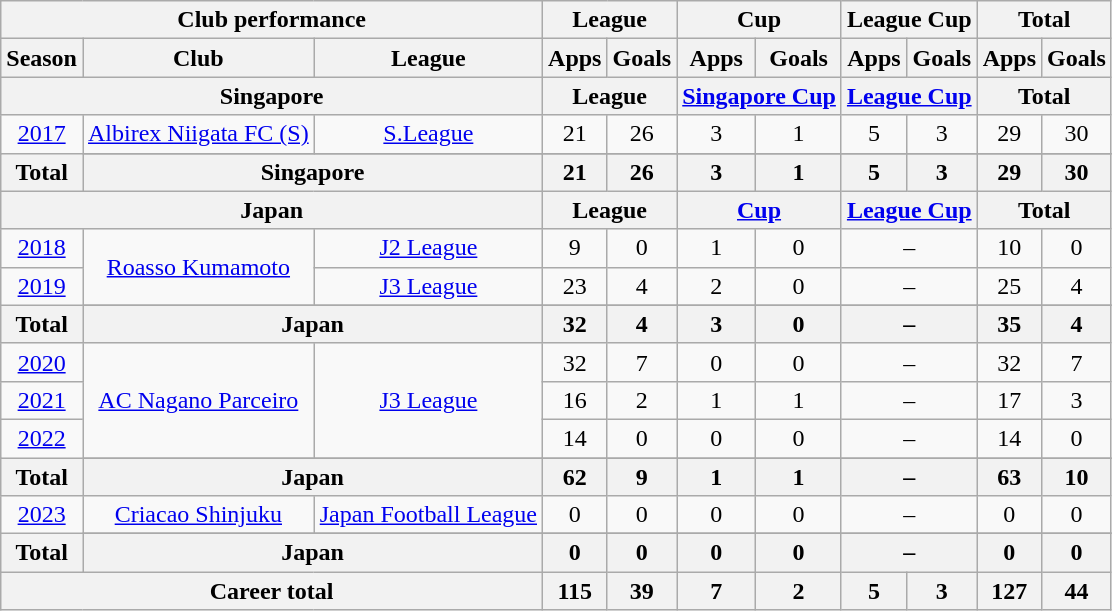<table class="wikitable" style="text-align:center">
<tr>
<th colspan=3>Club performance</th>
<th colspan=2>League</th>
<th colspan=2>Cup</th>
<th colspan=2>League Cup</th>
<th colspan=2>Total</th>
</tr>
<tr>
<th>Season</th>
<th>Club</th>
<th>League</th>
<th>Apps</th>
<th>Goals</th>
<th>Apps</th>
<th>Goals</th>
<th>Apps</th>
<th>Goals</th>
<th>Apps</th>
<th>Goals</th>
</tr>
<tr>
<th colspan=3>Singapore</th>
<th colspan=2>League</th>
<th colspan=2><a href='#'>Singapore Cup</a></th>
<th colspan=2><a href='#'>League Cup</a></th>
<th colspan=2>Total</th>
</tr>
<tr>
<td><a href='#'>2017</a></td>
<td><a href='#'>Albirex Niigata FC (S)</a></td>
<td><a href='#'>S.League</a></td>
<td>21</td>
<td>26</td>
<td>3</td>
<td>1</td>
<td>5</td>
<td>3</td>
<td>29</td>
<td>30</td>
</tr>
<tr>
<th rowspan=2>Total</th>
</tr>
<tr>
<th colspan=2>Singapore</th>
<th>21</th>
<th>26</th>
<th>3</th>
<th>1</th>
<th>5</th>
<th>3</th>
<th>29</th>
<th>30</th>
</tr>
<tr>
<th colspan=3>Japan</th>
<th colspan=2>League</th>
<th colspan=2><a href='#'>Cup</a></th>
<th colspan=2><a href='#'>League Cup</a></th>
<th colspan=2>Total</th>
</tr>
<tr>
<td><a href='#'>2018</a></td>
<td rowspan="2"><a href='#'>Roasso Kumamoto</a></td>
<td><a href='#'>J2 League</a></td>
<td>9</td>
<td>0</td>
<td>1</td>
<td>0</td>
<td colspan="2">–</td>
<td>10</td>
<td>0</td>
</tr>
<tr>
<td><a href='#'>2019</a></td>
<td><a href='#'>J3 League</a></td>
<td>23</td>
<td>4</td>
<td>2</td>
<td>0</td>
<td colspan="2">–</td>
<td>25</td>
<td>4</td>
</tr>
<tr>
<th rowspan=2>Total</th>
</tr>
<tr>
<th colspan=2>Japan</th>
<th>32</th>
<th>4</th>
<th>3</th>
<th>0</th>
<th colspan="2">–</th>
<th>35</th>
<th>4</th>
</tr>
<tr>
<td><a href='#'>2020</a></td>
<td rowspan="3"><a href='#'>AC Nagano Parceiro</a></td>
<td rowspan="3"><a href='#'>J3 League</a></td>
<td>32</td>
<td>7</td>
<td>0</td>
<td>0</td>
<td colspan="2">–</td>
<td>32</td>
<td>7</td>
</tr>
<tr>
<td><a href='#'>2021</a></td>
<td>16</td>
<td>2</td>
<td>1</td>
<td>1</td>
<td colspan="2">–</td>
<td>17</td>
<td>3</td>
</tr>
<tr>
<td><a href='#'>2022</a></td>
<td>14</td>
<td>0</td>
<td>0</td>
<td>0</td>
<td colspan="2">–</td>
<td>14</td>
<td>0</td>
</tr>
<tr>
<th rowspan=2>Total</th>
</tr>
<tr>
<th colspan=2>Japan</th>
<th>62</th>
<th>9</th>
<th>1</th>
<th>1</th>
<th colspan="2">–</th>
<th>63</th>
<th>10</th>
</tr>
<tr>
<td><a href='#'>2023</a></td>
<td><a href='#'>Criacao Shinjuku</a></td>
<td><a href='#'>Japan Football League</a></td>
<td>0</td>
<td>0</td>
<td>0</td>
<td>0</td>
<td colspan="2">–</td>
<td>0</td>
<td>0</td>
</tr>
<tr>
<th rowspan=2>Total</th>
</tr>
<tr>
<th colspan=2>Japan</th>
<th>0</th>
<th>0</th>
<th>0</th>
<th>0</th>
<th colspan="2">–</th>
<th>0</th>
<th>0</th>
</tr>
<tr>
<th colspan=3>Career total</th>
<th>115</th>
<th>39</th>
<th>7</th>
<th>2</th>
<th>5</th>
<th>3</th>
<th>127</th>
<th>44</th>
</tr>
</table>
